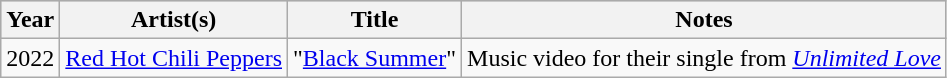<table class="wikitable">
<tr style="background:#ccc; text-align:center;">
<th>Year</th>
<th>Artist(s)</th>
<th>Title</th>
<th>Notes</th>
</tr>
<tr>
<td>2022</td>
<td><a href='#'>Red Hot Chili Peppers</a></td>
<td>"<a href='#'>Black Summer</a>"</td>
<td>Music video for their single from <em><a href='#'>Unlimited Love</a></em></td>
</tr>
</table>
